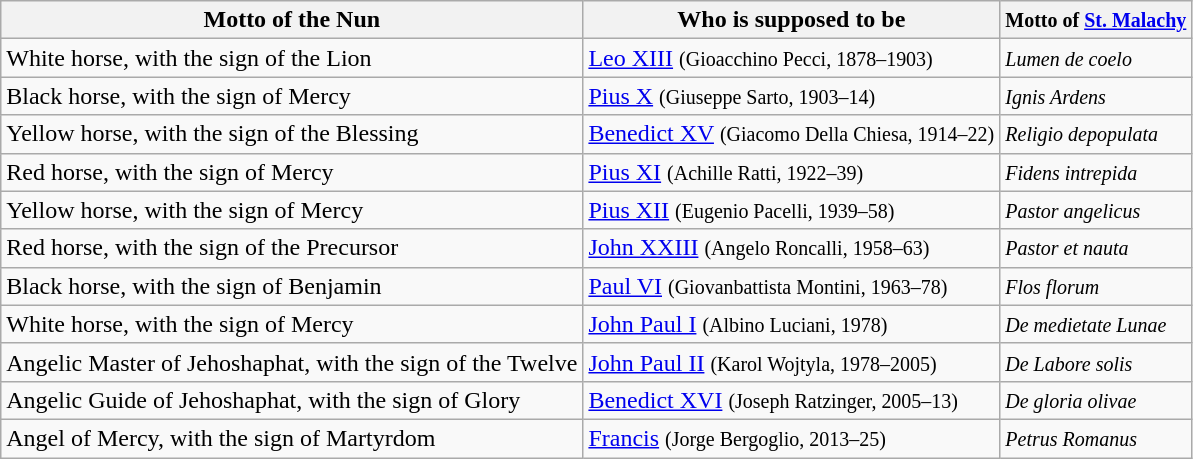<table class="wikitable">
<tr>
<th>Motto of the Nun</th>
<th>Who is supposed to be</th>
<th><small>Motto of <a href='#'>St. Malachy</a></small></th>
</tr>
<tr>
<td>White horse, with the sign of the Lion</td>
<td><a href='#'>Leo XIII</a> <small>(Gioacchino Pecci, 1878–1903)</small></td>
<td><small><em>Lumen de coelo</em></small></td>
</tr>
<tr>
<td>Black horse, with the sign of Mercy</td>
<td><a href='#'>Pius X</a> <small>(Giuseppe Sarto, 1903–14)</small></td>
<td><small><em>Ignis Ardens</em></small></td>
</tr>
<tr>
<td>Yellow horse, with the sign of the Blessing</td>
<td><a href='#'>Benedict XV</a> <small>(Giacomo Della Chiesa, 1914–22)</small></td>
<td><small><em>Religio depopulata</em></small></td>
</tr>
<tr>
<td>Red horse, with the sign of Mercy</td>
<td><a href='#'>Pius XI</a> <small>(Achille Ratti, 1922–39)</small></td>
<td><small><em>Fidens intrepida</em></small></td>
</tr>
<tr>
<td>Yellow horse, with the sign of Mercy</td>
<td><a href='#'>Pius XII</a> <small>(Eugenio Pacelli, 1939–58)</small></td>
<td><small><em>Pastor angelicus</em></small></td>
</tr>
<tr>
<td>Red horse, with the sign of the Precursor</td>
<td><a href='#'>John XXIII</a> <small>(Angelo Roncalli, 1958–63)</small></td>
<td><small><em>Pastor et nauta</em></small></td>
</tr>
<tr>
<td>Black horse, with the sign of Benjamin</td>
<td><a href='#'>Paul VI</a> <small>(Giovanbattista Montini, 1963–78)</small></td>
<td><small><em>Flos florum</em></small></td>
</tr>
<tr>
<td>White horse, with the sign of Mercy</td>
<td><a href='#'>John Paul I</a> <small>(Albino Luciani, 1978)</small></td>
<td><small><em>De medietate Lunae</em></small></td>
</tr>
<tr>
<td>Angelic Master of Jehoshaphat, with the sign of the Twelve</td>
<td><a href='#'>John Paul II</a> <small>(Karol Wojtyla, 1978–2005)</small></td>
<td><small><em>De Labore solis</em></small></td>
</tr>
<tr>
<td>Angelic Guide of Jehoshaphat, with the sign of Glory</td>
<td><a href='#'>Benedict XVI</a> <small>(Joseph Ratzinger, 2005–13)</small></td>
<td><small><em>De gloria olivae</em></small></td>
</tr>
<tr>
<td>Angel of Mercy, with the sign of Martyrdom</td>
<td><a href='#'>Francis</a> <small>(Jorge Bergoglio, 2013–25)</small></td>
<td><small><em>Petrus Romanus</em></small></td>
</tr>
</table>
